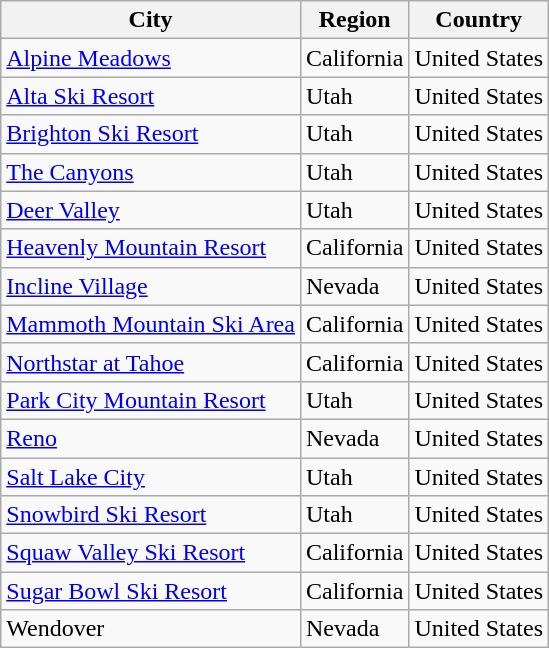<table class="wikitable" border="1">
<tr>
<th>City</th>
<th>Region</th>
<th>Country</th>
</tr>
<tr>
<td><a href='#'>Alpine Meadows</a></td>
<td>California</td>
<td>United States</td>
</tr>
<tr>
<td><a href='#'>Alta Ski Resort</a></td>
<td>Utah</td>
<td>United States</td>
</tr>
<tr>
<td><a href='#'>Brighton Ski Resort</a></td>
<td>Utah</td>
<td>United States</td>
</tr>
<tr>
<td><a href='#'>The Canyons</a></td>
<td>Utah</td>
<td>United States</td>
</tr>
<tr>
<td><a href='#'>Deer Valley</a></td>
<td>Utah</td>
<td>United States</td>
</tr>
<tr>
<td><a href='#'>Heavenly Mountain Resort</a></td>
<td>California</td>
<td>United States</td>
</tr>
<tr>
<td><a href='#'>Incline Village</a></td>
<td>Nevada</td>
<td>United States</td>
</tr>
<tr>
<td><a href='#'>Mammoth Mountain Ski Area</a></td>
<td>California</td>
<td>United States</td>
</tr>
<tr>
<td><a href='#'>Northstar at Tahoe</a></td>
<td>California</td>
<td>United States</td>
</tr>
<tr>
<td><a href='#'>Park City Mountain Resort</a></td>
<td>Utah</td>
<td>United States</td>
</tr>
<tr>
<td><a href='#'>Reno</a></td>
<td>Nevada</td>
<td>United States</td>
</tr>
<tr>
<td><a href='#'>Salt Lake City</a></td>
<td>Utah</td>
<td>United States</td>
</tr>
<tr>
<td><a href='#'>Snowbird Ski Resort</a></td>
<td>Utah</td>
<td>United States</td>
</tr>
<tr>
<td><a href='#'>Squaw Valley Ski Resort</a></td>
<td>California</td>
<td>United States</td>
</tr>
<tr>
<td><a href='#'>Sugar Bowl Ski Resort</a></td>
<td>California</td>
<td>United States</td>
</tr>
<tr>
<td>Wendover</td>
<td>Nevada</td>
<td>United States</td>
</tr>
</table>
